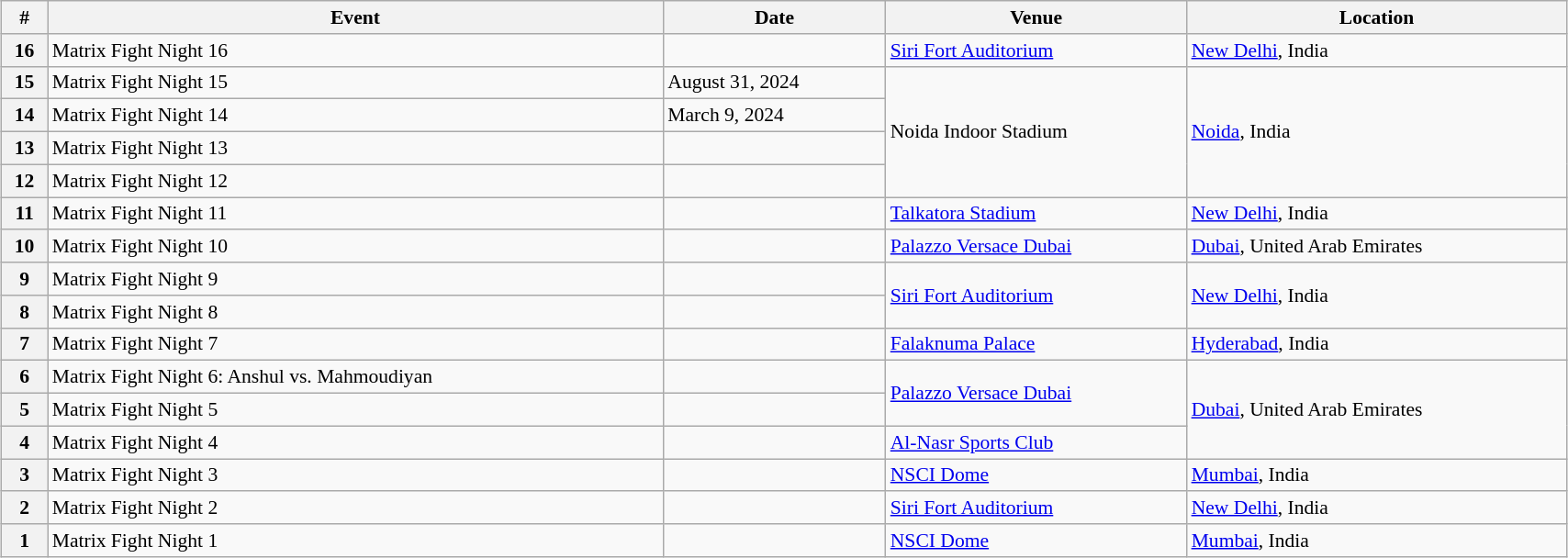<table class="sortable wikitable succession-box" style="width:90%; margin:1.0em auto; font-size:90%;">
<tr>
<th scope="col">#</th>
<th scope="col">Event</th>
<th scope="col">Date</th>
<th scope="col">Venue</th>
<th scope="col">Location</th>
</tr>
<tr>
<th>16</th>
<td>Matrix Fight Night 16</td>
<td></td>
<td><a href='#'>Siri Fort Auditorium</a></td>
<td><a href='#'>New Delhi</a>, India</td>
</tr>
<tr>
<th>15</th>
<td>Matrix Fight Night 15</td>
<td>August 31, 2024</td>
<td rowspan="4">Noida Indoor Stadium</td>
<td rowspan="4"><a href='#'>Noida</a>, India</td>
</tr>
<tr>
<th>14</th>
<td>Matrix Fight Night 14</td>
<td>March 9, 2024</td>
</tr>
<tr>
<th>13</th>
<td>Matrix Fight Night 13</td>
<td></td>
</tr>
<tr>
<th>12</th>
<td>Matrix Fight Night 12</td>
<td></td>
</tr>
<tr>
<th>11</th>
<td>Matrix Fight Night 11</td>
<td></td>
<td><a href='#'>Talkatora Stadium</a></td>
<td><a href='#'>New Delhi</a>, India</td>
</tr>
<tr>
<th>10</th>
<td>Matrix Fight Night 10</td>
<td></td>
<td><a href='#'>Palazzo Versace Dubai</a></td>
<td><a href='#'>Dubai</a>, United Arab Emirates</td>
</tr>
<tr>
<th>9</th>
<td>Matrix Fight Night 9</td>
<td></td>
<td rowspan=2><a href='#'>Siri Fort Auditorium</a></td>
<td rowspan=2><a href='#'>New Delhi</a>, India</td>
</tr>
<tr>
<th>8</th>
<td>Matrix Fight Night 8</td>
<td></td>
</tr>
<tr>
<th>7</th>
<td>Matrix Fight Night 7</td>
<td></td>
<td><a href='#'>Falaknuma Palace</a></td>
<td><a href='#'>Hyderabad</a>, India</td>
</tr>
<tr>
<th>6</th>
<td>Matrix Fight Night 6: Anshul vs. Mahmoudiyan</td>
<td></td>
<td rowspan=2><a href='#'>Palazzo Versace Dubai</a></td>
<td rowspan=3><a href='#'>Dubai</a>, United Arab Emirates</td>
</tr>
<tr>
<th>5</th>
<td>Matrix Fight Night 5</td>
<td></td>
</tr>
<tr>
<th>4</th>
<td>Matrix Fight Night 4</td>
<td></td>
<td><a href='#'>Al-Nasr Sports Club</a></td>
</tr>
<tr>
<th>3</th>
<td>Matrix Fight Night 3</td>
<td></td>
<td><a href='#'>NSCI Dome</a></td>
<td><a href='#'>Mumbai</a>, India</td>
</tr>
<tr>
<th>2</th>
<td>Matrix Fight Night 2</td>
<td></td>
<td><a href='#'>Siri Fort Auditorium</a></td>
<td><a href='#'>New Delhi</a>, India</td>
</tr>
<tr>
<th>1</th>
<td>Matrix Fight Night 1</td>
<td></td>
<td><a href='#'>NSCI Dome</a></td>
<td><a href='#'>Mumbai</a>, India</td>
</tr>
</table>
